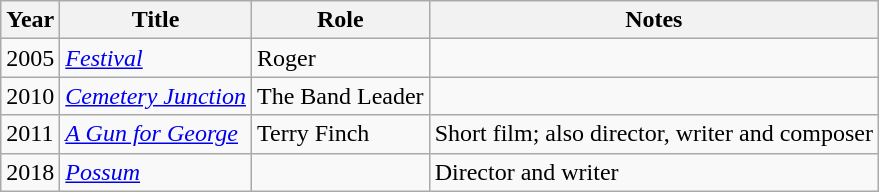<table class="wikitable sortable">
<tr>
<th>Year</th>
<th>Title</th>
<th>Role</th>
<th class="unsortable">Notes</th>
</tr>
<tr>
<td>2005</td>
<td><em><a href='#'>Festival</a></em></td>
<td>Roger</td>
<td></td>
</tr>
<tr>
<td>2010</td>
<td><em><a href='#'>Cemetery Junction</a></em></td>
<td>The Band Leader</td>
<td></td>
</tr>
<tr>
<td>2011</td>
<td><em><a href='#'>A Gun for George</a></em></td>
<td>Terry Finch</td>
<td>Short film; also director, writer and composer</td>
</tr>
<tr>
<td>2018</td>
<td><em><a href='#'>Possum</a></em></td>
<td></td>
<td>Director and writer</td>
</tr>
</table>
